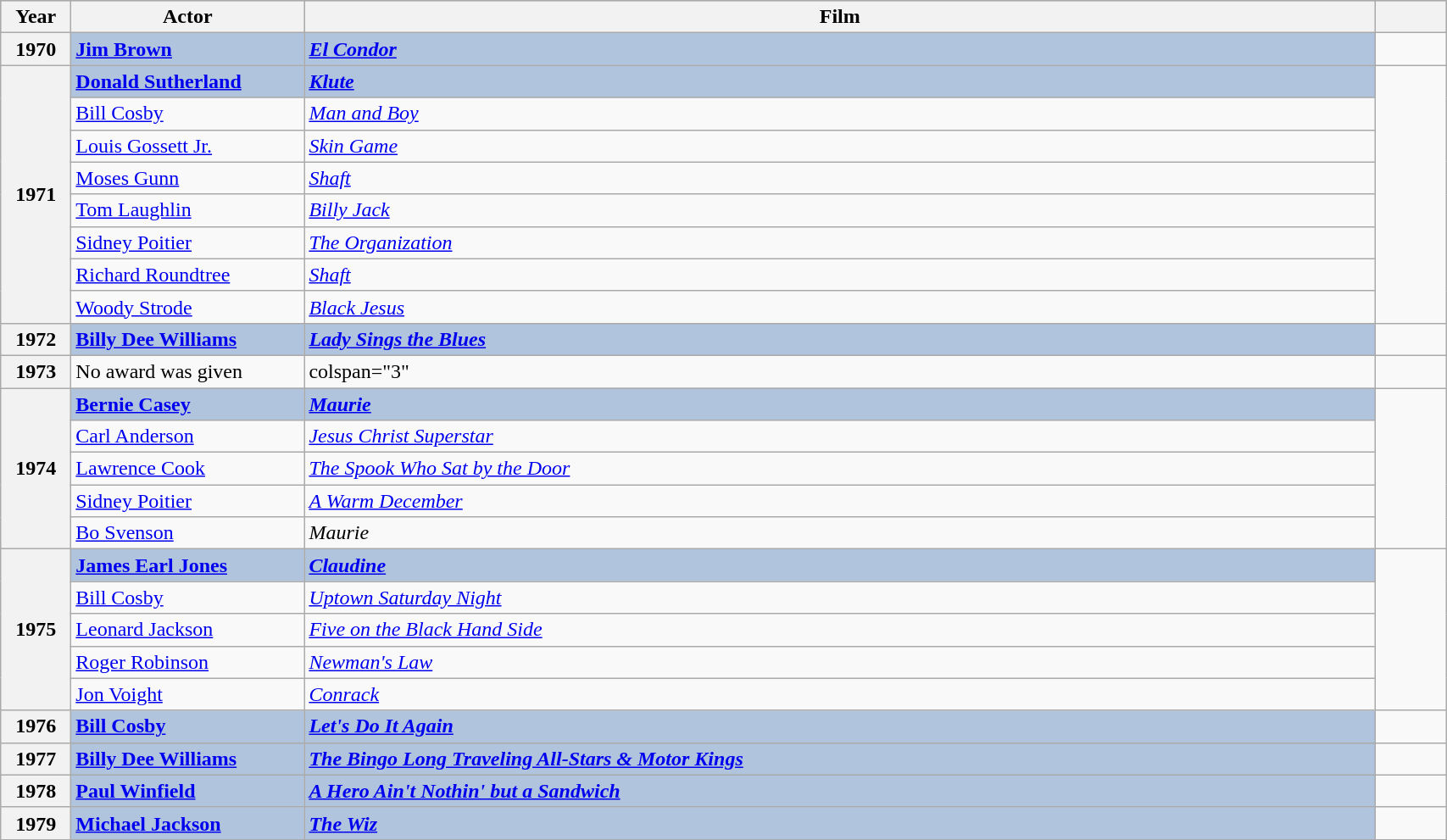<table class="wikitable" style="width:90%;">
<tr style="background:#bebebe;">
<th scope="col" style="width:3em;">Year</th>
<th scope="col" style="width:11em;">Actor</th>
<th scope="col">Film</th>
<th scope="col" style="width:3em;"></th>
</tr>
<tr>
<th scope="row">1970</th>
<td style="background:#B0C4DE; font-weight:bold;"><a href='#'>Jim Brown</a></td>
<td style="background:#B0C4DE; font-weight:bold;"><em><a href='#'>El Condor</a></em></td>
<td style="text-align:center;"></td>
</tr>
<tr>
<th scope="row" rowspan="8" style="text-align:center;">1971</th>
<td style="background:#B0C4DE; font-weight:bold;"><a href='#'>Donald Sutherland</a></td>
<td style="background:#B0C4DE; font-weight:bold;"><em><a href='#'>Klute</a></em></td>
<td rowspan="8" style="text-align:center;"></td>
</tr>
<tr>
<td><a href='#'>Bill Cosby</a></td>
<td><em><a href='#'>Man and Boy</a></em></td>
</tr>
<tr>
<td><a href='#'>Louis Gossett Jr.</a></td>
<td><em><a href='#'>Skin Game</a></em></td>
</tr>
<tr>
<td><a href='#'>Moses Gunn</a></td>
<td><em><a href='#'>Shaft</a></em></td>
</tr>
<tr>
<td><a href='#'>Tom Laughlin</a></td>
<td><em><a href='#'>Billy Jack</a></em></td>
</tr>
<tr>
<td><a href='#'>Sidney Poitier</a></td>
<td><em><a href='#'>The Organization</a></em></td>
</tr>
<tr>
<td><a href='#'>Richard Roundtree</a></td>
<td><em><a href='#'>Shaft</a></em></td>
</tr>
<tr>
<td><a href='#'>Woody Strode</a></td>
<td><em><a href='#'>Black Jesus</a></em></td>
</tr>
<tr>
<th scope="row">1972</th>
<td style="background:#B0C4DE; font-weight:bold;"><a href='#'>Billy Dee Williams</a></td>
<td style="background:#B0C4DE; font-weight:bold;"><em><a href='#'>Lady Sings the Blues</a></em></td>
<td style="text-align:center;"></td>
</tr>
<tr>
<th scope="row">1973</th>
<td>No award was given</td>
<td>colspan="3" </td>
</tr>
<tr>
<th scope="row" rowspan="5" style="text-align:center;">1974</th>
<td style="background:#B0C4DE; font-weight:bold;"><a href='#'>Bernie Casey</a></td>
<td style="background:#B0C4DE; font-weight:bold;"><em><a href='#'>Maurie</a></em></td>
<td rowspan="5" style="text-align:center;"></td>
</tr>
<tr>
<td><a href='#'>Carl Anderson</a></td>
<td><em><a href='#'>Jesus Christ Superstar</a></em></td>
</tr>
<tr>
<td><a href='#'>Lawrence Cook</a></td>
<td><em><a href='#'>The Spook Who Sat by the Door</a></em></td>
</tr>
<tr>
<td><a href='#'>Sidney Poitier</a></td>
<td><em><a href='#'>A Warm December</a></em></td>
</tr>
<tr>
<td><a href='#'>Bo Svenson</a></td>
<td><em>Maurie</em></td>
</tr>
<tr>
<th scope="row" rowspan="5" style="text-align:center;">1975</th>
<td style="background:#B0C4DE; font-weight:bold;"><a href='#'>James Earl Jones</a></td>
<td style="background:#B0C4DE; font-weight:bold;"><em><a href='#'>Claudine</a></em></td>
<td rowspan="5" style="text-align:center;"></td>
</tr>
<tr>
<td><a href='#'>Bill Cosby</a></td>
<td><em><a href='#'>Uptown Saturday Night</a></em></td>
</tr>
<tr>
<td><a href='#'>Leonard Jackson</a></td>
<td><em><a href='#'>Five on the Black Hand Side</a></em></td>
</tr>
<tr>
<td><a href='#'>Roger Robinson</a></td>
<td><em><a href='#'>Newman's Law</a></em></td>
</tr>
<tr>
<td><a href='#'>Jon Voight</a></td>
<td><em><a href='#'>Conrack</a></em></td>
</tr>
<tr>
<th scope="row">1976</th>
<td style="background:#B0C4DE; font-weight:bold;"><a href='#'>Bill Cosby</a></td>
<td style="background:#B0C4DE; font-weight:bold;"><em><a href='#'>Let's Do It Again</a></em></td>
<td style="text-align:center;"></td>
</tr>
<tr>
<th scope="row">1977</th>
<td style="background:#B0C4DE; font-weight:bold;"><a href='#'>Billy Dee Williams</a></td>
<td style="background:#B0C4DE; font-weight:bold;"><em><a href='#'>The Bingo Long Traveling All-Stars & Motor Kings</a></em></td>
<td style="text-align:center;"></td>
</tr>
<tr>
<th scope="row">1978</th>
<td style="background:#B0C4DE; font-weight:bold;"><a href='#'>Paul Winfield</a></td>
<td style="background:#B0C4DE; font-weight:bold;"><em><a href='#'>A Hero Ain't Nothin' but a Sandwich</a></em></td>
<td style="text-align:center;"></td>
</tr>
<tr>
<th scope="row">1979</th>
<td style="background:#B0C4DE; font-weight:bold;"><a href='#'>Michael Jackson</a></td>
<td style="background:#B0C4DE; font-weight:bold;"><em><a href='#'>The Wiz</a></em></td>
<td style="text-align:center;"></td>
</tr>
</table>
